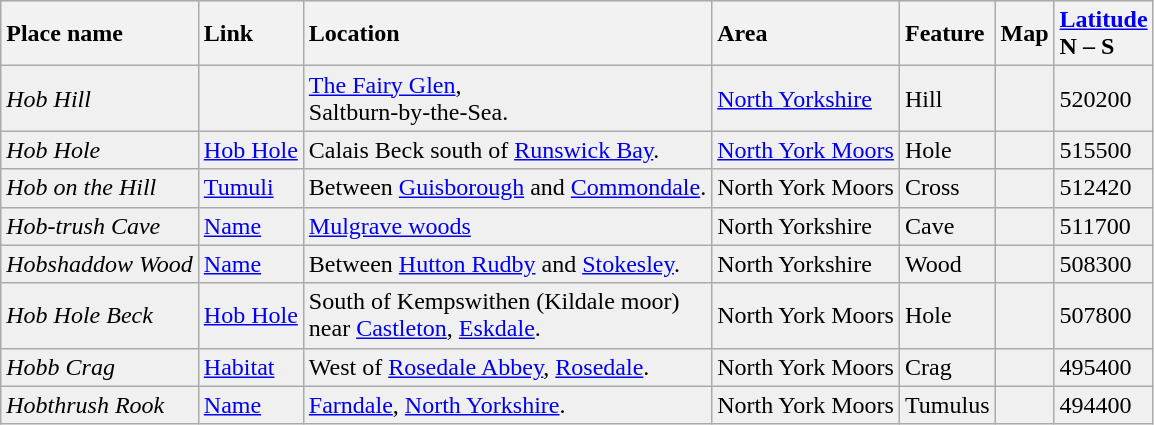<table class="wikitable sortable" style="border-collapse: collapse; background:#f0f0f0">
<tr>
<th style="text-align:left">Place name</th>
<th style="text-align:left">Link</th>
<th style="text-align:left">Location</th>
<th style="text-align:left">Area</th>
<th style="text-align:left">Feature</th>
<th style="text-align:left">Map<br></th>
<th style="text-align:left"><a href='#'>Latitude</a><br>N – S</th>
</tr>
<tr>
<td><em>Hob Hill</em></td>
<td></td>
<td><a href='#'>The Fairy Glen</a>,<br>Saltburn-by-the-Sea.</td>
<td><a href='#'>North Yorkshire</a></td>
<td>Hill</td>
<td></td>
<td>520200</td>
</tr>
<tr>
<td><em>Hob Hole</em></td>
<td><a href='#'>Hob Hole</a></td>
<td>Calais Beck south of <a href='#'>Runswick Bay</a>.</td>
<td><a href='#'>North York Moors</a></td>
<td>Hole</td>
<td></td>
<td>515500</td>
</tr>
<tr>
<td><em>Hob on the Hill</em></td>
<td><a href='#'>Tumuli</a></td>
<td>Between <a href='#'>Guisborough</a> and <a href='#'>Commondale</a>.</td>
<td>North York Moors</td>
<td>Cross</td>
<td></td>
<td>512420</td>
</tr>
<tr>
<td><em>Hob-trush Cave</em></td>
<td><a href='#'>Name</a></td>
<td><a href='#'>Mulgrave woods</a></td>
<td>North Yorkshire</td>
<td>Cave</td>
<td></td>
<td>511700</td>
</tr>
<tr>
<td><em>Hobshaddow Wood</em></td>
<td><a href='#'>Name</a></td>
<td>Between <a href='#'>Hutton Rudby</a> and <a href='#'>Stokesley</a>.</td>
<td>North Yorkshire</td>
<td>Wood</td>
<td></td>
<td>508300</td>
</tr>
<tr>
<td><em>Hob Hole Beck</em></td>
<td><a href='#'>Hob Hole</a></td>
<td>South of Kempswithen (Kildale moor)<br>near <a href='#'>Castleton</a>, <a href='#'>Eskdale</a>.</td>
<td>North York Moors</td>
<td>Hole</td>
<td></td>
<td>507800</td>
</tr>
<tr>
<td><em>Hobb Crag</em></td>
<td><a href='#'>Habitat</a></td>
<td>West of <a href='#'>Rosedale Abbey</a>, <a href='#'>Rosedale</a>.</td>
<td>North York Moors</td>
<td>Crag</td>
<td></td>
<td>495400</td>
</tr>
<tr>
<td><em>Hobthrush Rook</em></td>
<td><a href='#'>Name</a></td>
<td><a href='#'>Farndale</a>, <a href='#'>North Yorkshire</a>.</td>
<td>North York Moors</td>
<td>Tumulus</td>
<td></td>
<td>494400</td>
</tr>
</table>
